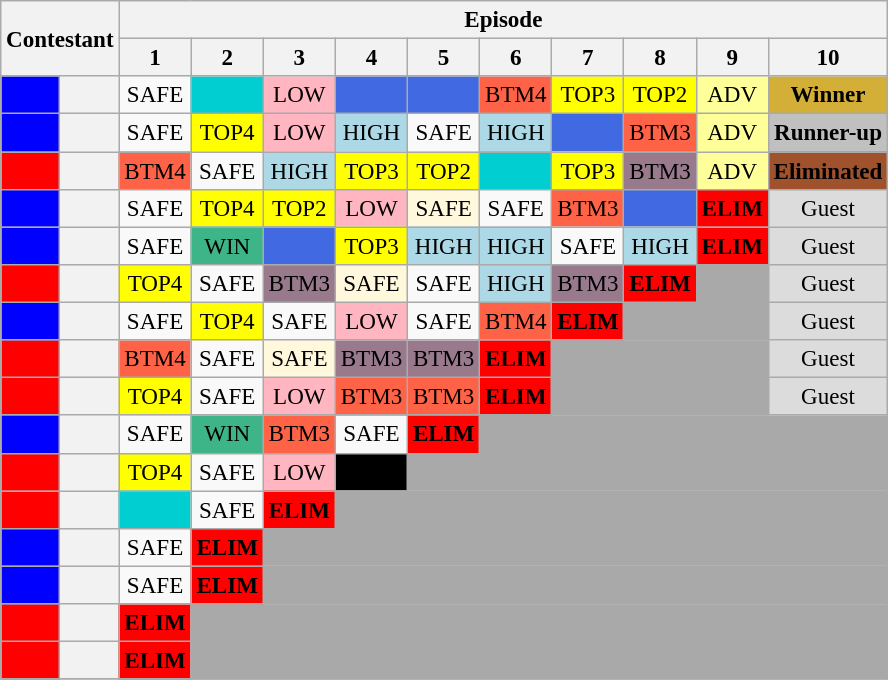<table class="wikitable" style="text-align:center;font-size:96%">
<tr>
<th rowspan=2 colspan=2>Contestant</th>
<th colspan=10>Episode</th>
</tr>
<tr>
<th>1</th>
<th>2</th>
<th>3</th>
<th>4</th>
<th>5</th>
<th>6</th>
<th>7</th>
<th>8</th>
<th>9</th>
<th>10</th>
</tr>
<tr>
<td style="background:blue"></td>
<th></th>
<td>SAFE</td>
<td style="background:#00CED1"><strong></strong></td>
<td style="background:lightpink">LOW</td>
<td style="background:royalblue;"><strong></strong></td>
<td style="background:royalblue;"><strong></strong></td>
<td style="background:tomato;">BTM4</td>
<td style="background:yellow">TOP3</td>
<td style="background:yellow">TOP2</td>
<td style="background:#FFFF99;">ADV</td>
<td style="background: #D4AF37" nowrap><strong>Winner</strong></td>
</tr>
<tr>
<td style="background:blue"></td>
<th></th>
<td>SAFE</td>
<td style="background:yellow">TOP4</td>
<td style="background:lightpink">LOW</td>
<td style="background:lightblue">HIGH</td>
<td>SAFE</td>
<td style="background:lightblue">HIGH</td>
<td style="background:royalblue"><strong></strong></td>
<td style="background:tomato;">BTM3</td>
<td style="background:#FFFF99;">ADV</td>
<td style="background:silver" nowrap><strong>Runner-up</strong></td>
</tr>
<tr>
<td style="background:red"></td>
<th></th>
<td style="background:tomato;">BTM4</td>
<td>SAFE</td>
<td style="background:lightblue">HIGH</td>
<td style="background:yellow">TOP3</td>
<td style="background:yellow">TOP2</td>
<td style="background:#00CED1"><strong></strong></td>
<td style="background:yellow">TOP3</td>
<td style="background:#997A8D">BTM3</td>
<td style="background:#FFFF99;">ADV</td>
<td style="background:sienna;"><strong>Eliminated</strong></td>
</tr>
<tr>
<td style="background:blue"></td>
<th></th>
<td>SAFE</td>
<td style="background:yellow">TOP4</td>
<td style="background:yellow">TOP2</td>
<td style="background:lightpink">LOW</td>
<td style="background:cornsilk">SAFE</td>
<td>SAFE</td>
<td style="background:tomato;">BTM3</td>
<td style="background:royalblue;"><strong></strong></td>
<td style="background:red;"><strong>ELIM</strong></td>
<td bgcolor="gainsboro">Guest</td>
</tr>
<tr>
<td style="background:blue"></td>
<th></th>
<td>SAFE</td>
<td style="background:#3EB489;">WIN</td>
<td style="background:royalblue;"><strong></strong></td>
<td style="background:yellow">TOP3</td>
<td style="background:lightblue">HIGH</td>
<td style="background:lightblue">HIGH</td>
<td>SAFE</td>
<td style="background:lightblue">HIGH</td>
<td style="background:red;"><strong>ELIM</strong></td>
<td bgcolor="gainsboro">Guest</td>
</tr>
<tr>
<td style="background:red"></td>
<th></th>
<td style="background:yellow">TOP4</td>
<td>SAFE</td>
<td style="background:#997A8D">BTM3</td>
<td style="background:cornsilk">SAFE</td>
<td>SAFE</td>
<td style="background:lightblue">HIGH</td>
<td style="background:#997A8D">BTM3</td>
<td style="background:red;"><strong>ELIM</strong></td>
<td bgcolor="darkgray" colspan="1"></td>
<td bgcolor="gainsboro">Guest</td>
</tr>
<tr>
<td style="background:blue"></td>
<th></th>
<td>SAFE</td>
<td style="background:yellow">TOP4</td>
<td>SAFE</td>
<td style="background:lightpink">LOW</td>
<td>SAFE</td>
<td style="background:tomato;">BTM4</td>
<td style="background:red;"><strong>ELIM</strong></td>
<td bgcolor="darkgray" colspan="2"></td>
<td bgcolor="gainsboro">Guest</td>
</tr>
<tr>
<td style="background:red"></td>
<th></th>
<td style="background:tomato;">BTM4</td>
<td>SAFE</td>
<td style="background:cornsilk">SAFE</td>
<td style="background:#997A8D">BTM3</td>
<td style="background:#997A8D">BTM3</td>
<td style="background:red;"><strong>ELIM</strong></td>
<td bgcolor="darkgray" colspan="3"></td>
<td bgcolor="gainsboro">Guest</td>
</tr>
<tr>
<td style="background:red"></td>
<th></th>
<td style="background:yellow">TOP4</td>
<td>SAFE</td>
<td style="background:lightpink">LOW</td>
<td style="background:tomato;">BTM3</td>
<td style="background:tomato;">BTM3</td>
<td style="background:red;"><strong>ELIM</strong></td>
<td bgcolor="darkgray" colspan="3"></td>
<td bgcolor="gainsboro">Guest</td>
</tr>
<tr>
<td style="background:blue"></td>
<th></th>
<td>SAFE</td>
<td style="background:#3EB489;">WIN</td>
<td style="background:tomato;">BTM3</td>
<td>SAFE</td>
<td style="background:red;"><strong>ELIM</strong></td>
<td bgcolor="darkgray" colspan="5"></td>
</tr>
<tr>
<td style="background:red"></td>
<th></th>
<td style="background:yellow">TOP4</td>
<td>SAFE</td>
<td style="background:lightpink">LOW</td>
<td style="background:black;"></td>
<td bgcolor="darkgray" colspan="6"></td>
</tr>
<tr>
<td style="background:red"></td>
<th></th>
<td style="background:#00CED1"><strong></strong></td>
<td>SAFE</td>
<td style="background:red;"><strong>ELIM</strong></td>
<td bgcolor="darkgray" colspan="7"></td>
</tr>
<tr>
<td style="background:blue"></td>
<th></th>
<td>SAFE</td>
<td style="background:red;"><strong>ELIM</strong></td>
<td bgcolor="darkgray" colspan="8"></td>
</tr>
<tr>
<td style="background:blue"></td>
<th></th>
<td>SAFE</td>
<td style="background:red;"><strong>ELIM</strong></td>
<td bgcolor="darkgray" colspan="8"></td>
</tr>
<tr>
<td style="background:red"></td>
<th></th>
<td style="background:red;"><strong>ELIM</strong></td>
<td bgcolor="darkgray" colspan="9"></td>
</tr>
<tr>
<td style="background:red"></td>
<th></th>
<td style="background:red;"><strong>ELIM</strong></td>
<td bgcolor="darkgray" colspan="9"></td>
</tr>
<tr>
</tr>
</table>
